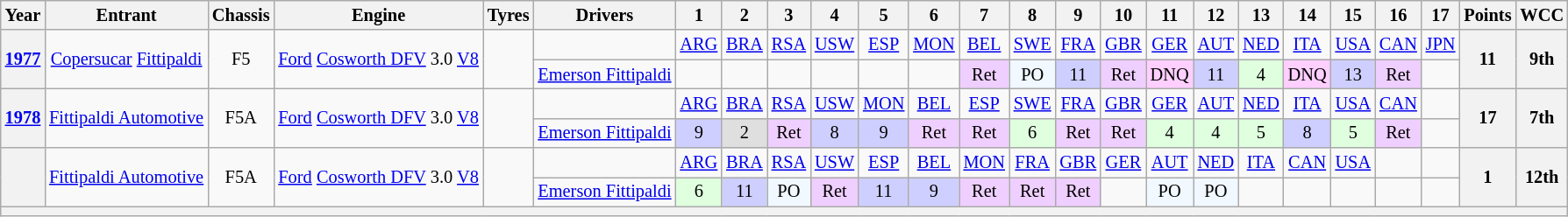<table class="wikitable" style="text-align:center; font-size:85%">
<tr>
<th>Year</th>
<th>Entrant</th>
<th>Chassis</th>
<th>Engine</th>
<th>Tyres</th>
<th>Drivers</th>
<th>1</th>
<th>2</th>
<th>3</th>
<th>4</th>
<th>5</th>
<th>6</th>
<th>7</th>
<th>8</th>
<th>9</th>
<th>10</th>
<th>11</th>
<th>12</th>
<th>13</th>
<th>14</th>
<th>15</th>
<th>16</th>
<th>17</th>
<th>Points</th>
<th>WCC</th>
</tr>
<tr>
<th rowspan="2"><a href='#'>1977</a></th>
<td rowspan="2"><a href='#'>Copersucar</a> <a href='#'>Fittipaldi</a></td>
<td rowspan="2">F5</td>
<td rowspan="2"><a href='#'>Ford</a> <a href='#'>Cosworth DFV</a> 3.0 <a href='#'>V8</a></td>
<td rowspan="2"></td>
<td></td>
<td><a href='#'>ARG</a></td>
<td><a href='#'>BRA</a></td>
<td><a href='#'>RSA</a></td>
<td><a href='#'>USW</a></td>
<td><a href='#'>ESP</a></td>
<td><a href='#'>MON</a></td>
<td><a href='#'>BEL</a></td>
<td><a href='#'>SWE</a></td>
<td><a href='#'>FRA</a></td>
<td><a href='#'>GBR</a></td>
<td><a href='#'>GER</a></td>
<td><a href='#'>AUT</a></td>
<td><a href='#'>NED</a></td>
<td><a href='#'>ITA</a></td>
<td><a href='#'>USA</a></td>
<td><a href='#'>CAN</a></td>
<td><a href='#'>JPN</a></td>
<th rowspan="2">11</th>
<th rowspan="2">9th</th>
</tr>
<tr>
<td><a href='#'>Emerson Fittipaldi</a></td>
<td></td>
<td></td>
<td></td>
<td></td>
<td></td>
<td></td>
<td style="background:#EFCFFF;">Ret</td>
<td style="background:#F1F8FF;">PO</td>
<td style="background:#CFCFFF;">11</td>
<td style="background:#EFCFFF;">Ret</td>
<td style="background:#FFCFFF;">DNQ</td>
<td style="background:#CFCFFF;">11</td>
<td style="background:#DFFFDF;">4</td>
<td style="background:#FFCFFF;">DNQ</td>
<td style="background:#CFCFFF;">13</td>
<td style="background:#EFCFFF;">Ret</td>
<td></td>
</tr>
<tr>
<th rowspan="2"><a href='#'>1978</a></th>
<td rowspan="2"><a href='#'>Fittipaldi Automotive</a></td>
<td rowspan="2">F5A</td>
<td rowspan="2"><a href='#'>Ford</a> <a href='#'>Cosworth DFV</a> 3.0 <a href='#'>V8</a></td>
<td rowspan="2"></td>
<td></td>
<td><a href='#'>ARG</a></td>
<td><a href='#'>BRA</a></td>
<td><a href='#'>RSA</a></td>
<td><a href='#'>USW</a></td>
<td><a href='#'>MON</a></td>
<td><a href='#'>BEL</a></td>
<td><a href='#'>ESP</a></td>
<td><a href='#'>SWE</a></td>
<td><a href='#'>FRA</a></td>
<td><a href='#'>GBR</a></td>
<td><a href='#'>GER</a></td>
<td><a href='#'>AUT</a></td>
<td><a href='#'>NED</a></td>
<td><a href='#'>ITA</a></td>
<td><a href='#'>USA</a></td>
<td><a href='#'>CAN</a></td>
<td></td>
<th rowspan="2">17</th>
<th rowspan="2">7th</th>
</tr>
<tr>
<td><a href='#'>Emerson Fittipaldi</a></td>
<td style="background:#CFCFFF;">9</td>
<td style="background:#DFDFDF;">2</td>
<td style="background:#EFCFFF;">Ret</td>
<td style="background:#CFCFFF;">8</td>
<td style="background:#CFCFFF;">9</td>
<td style="background:#EFCFFF;">Ret</td>
<td style="background:#EFCFFF;">Ret</td>
<td style="background:#DFFFDF;">6</td>
<td style="background:#EFCFFF;">Ret</td>
<td style="background:#EFCFFF;">Ret</td>
<td style="background:#DFFFDF;">4</td>
<td style="background:#DFFFDF;">4</td>
<td style="background:#DFFFDF;">5</td>
<td style="background:#CFCFFF;">8</td>
<td style="background:#DFFFDF;">5</td>
<td style="background:#EFCFFF;">Ret</td>
<td></td>
</tr>
<tr>
<th rowspan="2"></th>
<td rowspan="2"><a href='#'>Fittipaldi Automotive</a></td>
<td rowspan="2">F5A</td>
<td rowspan="2"><a href='#'>Ford</a> <a href='#'>Cosworth DFV</a> 3.0 <a href='#'>V8</a></td>
<td rowspan="2"></td>
<td></td>
<td><a href='#'>ARG</a></td>
<td><a href='#'>BRA</a></td>
<td><a href='#'>RSA</a></td>
<td><a href='#'>USW</a></td>
<td><a href='#'>ESP</a></td>
<td><a href='#'>BEL</a></td>
<td><a href='#'>MON</a></td>
<td><a href='#'>FRA</a></td>
<td><a href='#'>GBR</a></td>
<td><a href='#'>GER</a></td>
<td><a href='#'>AUT</a></td>
<td><a href='#'>NED</a></td>
<td><a href='#'>ITA</a></td>
<td><a href='#'>CAN</a></td>
<td><a href='#'>USA</a></td>
<td></td>
<td></td>
<th rowspan="2">1</th>
<th rowspan="2">12th</th>
</tr>
<tr>
<td><a href='#'>Emerson Fittipaldi</a></td>
<td style="background:#DFFFDF;">6</td>
<td style="background:#CFCFFF;">11</td>
<td style="background:#F1F8FF;">PO</td>
<td style="background:#EFCFFF;">Ret</td>
<td style="background:#CFCFFF;">11</td>
<td style="background:#CFCFFF;">9</td>
<td style="background:#EFCFFF;">Ret</td>
<td style="background:#EFCFFF;">Ret</td>
<td style="background:#EFCFFF;">Ret</td>
<td></td>
<td style="background:#F1F8FF;">PO</td>
<td style="background:#F1F8FF;">PO</td>
<td></td>
<td></td>
<td></td>
<td></td>
<td></td>
</tr>
<tr>
<th colspan="25"></th>
</tr>
</table>
